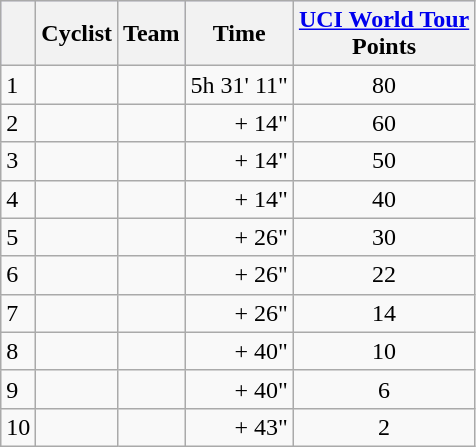<table class="wikitable">
<tr style="background:#ccf;">
<th></th>
<th>Cyclist</th>
<th>Team</th>
<th>Time</th>
<th><a href='#'>UCI World Tour</a><br>Points</th>
</tr>
<tr>
<td>1</td>
<td></td>
<td></td>
<td align="right">5h 31' 11"</td>
<td style="text-align:center;">80</td>
</tr>
<tr>
<td>2</td>
<td></td>
<td></td>
<td align="right">+ 14"</td>
<td style="text-align:center;">60</td>
</tr>
<tr>
<td>3</td>
<td></td>
<td></td>
<td align="right">+ 14"</td>
<td style="text-align:center;">50</td>
</tr>
<tr>
<td>4</td>
<td></td>
<td></td>
<td align="right">+ 14"</td>
<td style="text-align:center;">40</td>
</tr>
<tr>
<td>5</td>
<td></td>
<td></td>
<td align="right">+ 26"</td>
<td style="text-align:center;">30</td>
</tr>
<tr>
<td>6</td>
<td></td>
<td></td>
<td align="right">+ 26"</td>
<td style="text-align:center;">22</td>
</tr>
<tr>
<td>7</td>
<td></td>
<td></td>
<td align="right">+ 26"</td>
<td style="text-align:center;">14</td>
</tr>
<tr>
<td>8</td>
<td></td>
<td></td>
<td align="right">+ 40"</td>
<td style="text-align:center;">10</td>
</tr>
<tr>
<td>9</td>
<td></td>
<td></td>
<td align="right">+ 40"</td>
<td style="text-align:center;">6</td>
</tr>
<tr>
<td>10</td>
<td></td>
<td></td>
<td align="right">+ 43"</td>
<td style="text-align:center;">2</td>
</tr>
</table>
